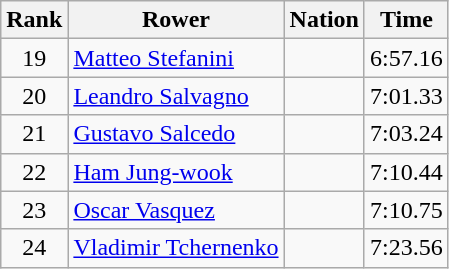<table class="wikitable sortable" style="text-align:center">
<tr>
<th>Rank</th>
<th>Rower</th>
<th>Nation</th>
<th>Time</th>
</tr>
<tr>
<td>19</td>
<td align=left><a href='#'>Matteo Stefanini</a></td>
<td align=left></td>
<td>6:57.16</td>
</tr>
<tr>
<td>20</td>
<td align=left><a href='#'>Leandro Salvagno</a></td>
<td align=left></td>
<td>7:01.33</td>
</tr>
<tr>
<td>21</td>
<td align=left><a href='#'>Gustavo Salcedo</a></td>
<td align=left></td>
<td>7:03.24</td>
</tr>
<tr>
<td>22</td>
<td align=left><a href='#'>Ham Jung-wook</a></td>
<td align=left></td>
<td>7:10.44</td>
</tr>
<tr>
<td>23</td>
<td align=left><a href='#'>Oscar Vasquez</a></td>
<td align=left></td>
<td>7:10.75</td>
</tr>
<tr>
<td>24</td>
<td align=left><a href='#'>Vladimir Tchernenko</a></td>
<td align=left></td>
<td>7:23.56</td>
</tr>
</table>
